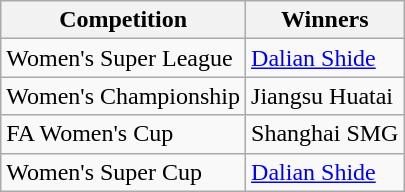<table class="wikitable">
<tr>
<th>Competition</th>
<th>Winners</th>
</tr>
<tr>
<td>Women's Super League</td>
<td><a href='#'>Dalian Shide</a></td>
</tr>
<tr>
<td>Women's Championship</td>
<td>Jiangsu Huatai</td>
</tr>
<tr>
<td>FA Women's Cup</td>
<td>Shanghai SMG</td>
</tr>
<tr>
<td>Women's Super Cup</td>
<td><a href='#'>Dalian Shide</a></td>
</tr>
</table>
